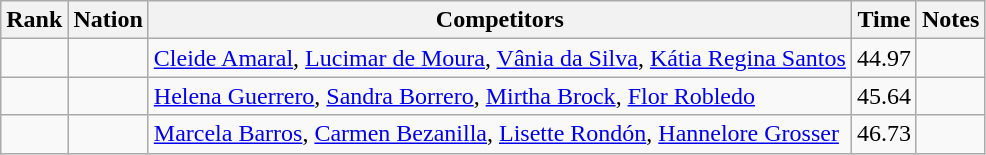<table class="wikitable sortable" style="text-align:center">
<tr>
<th>Rank</th>
<th>Nation</th>
<th>Competitors</th>
<th>Time</th>
<th>Notes</th>
</tr>
<tr>
<td></td>
<td align=left></td>
<td align=left><a href='#'>Cleide Amaral</a>, <a href='#'>Lucimar de Moura</a>, <a href='#'>Vânia da Silva</a>, <a href='#'>Kátia Regina Santos</a></td>
<td>44.97</td>
<td></td>
</tr>
<tr>
<td></td>
<td align=left></td>
<td align=left><a href='#'>Helena Guerrero</a>, <a href='#'>Sandra Borrero</a>, <a href='#'>Mirtha Brock</a>, <a href='#'>Flor Robledo</a></td>
<td>45.64</td>
<td></td>
</tr>
<tr>
<td></td>
<td align=left></td>
<td align=left><a href='#'>Marcela Barros</a>, <a href='#'>Carmen Bezanilla</a>, <a href='#'>Lisette Rondón</a>, <a href='#'>Hannelore Grosser</a></td>
<td>46.73</td>
<td></td>
</tr>
</table>
